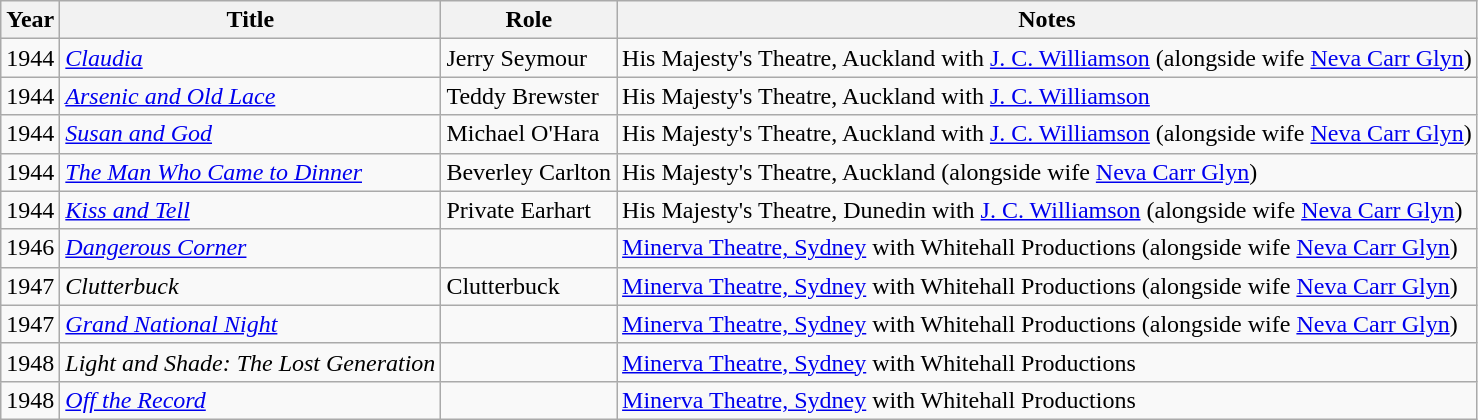<table class="wikitable">
<tr>
<th>Year</th>
<th>Title</th>
<th>Role</th>
<th>Notes</th>
</tr>
<tr>
<td>1944</td>
<td><em><a href='#'>Claudia</a></em></td>
<td>Jerry Seymour</td>
<td>His Majesty's Theatre, Auckland with <a href='#'>J. C. Williamson</a> (alongside wife <a href='#'>Neva Carr Glyn</a>)</td>
</tr>
<tr>
<td>1944</td>
<td><em><a href='#'>Arsenic and Old Lace</a></em></td>
<td>Teddy Brewster</td>
<td>His Majesty's Theatre, Auckland with <a href='#'>J. C. Williamson</a></td>
</tr>
<tr>
<td>1944</td>
<td><em><a href='#'>Susan and God</a></em></td>
<td>Michael O'Hara</td>
<td>His Majesty's Theatre, Auckland with <a href='#'>J. C. Williamson</a> (alongside wife <a href='#'>Neva Carr Glyn</a>)</td>
</tr>
<tr>
<td>1944</td>
<td><em><a href='#'>The Man Who Came to Dinner</a></em></td>
<td>Beverley Carlton</td>
<td>His Majesty's Theatre, Auckland (alongside wife <a href='#'>Neva Carr Glyn</a>)</td>
</tr>
<tr>
<td>1944</td>
<td><em><a href='#'>Kiss and Tell</a></em></td>
<td>Private Earhart</td>
<td>His Majesty's Theatre, Dunedin with <a href='#'>J. C. Williamson</a> (alongside wife <a href='#'>Neva Carr Glyn</a>)</td>
</tr>
<tr>
<td>1946</td>
<td><em><a href='#'>Dangerous Corner</a></em></td>
<td></td>
<td><a href='#'>Minerva Theatre, Sydney</a> with Whitehall Productions (alongside wife <a href='#'>Neva Carr Glyn</a>)</td>
</tr>
<tr>
<td>1947</td>
<td><em>Clutterbuck</em></td>
<td>Clutterbuck</td>
<td><a href='#'>Minerva Theatre, Sydney</a> with Whitehall Productions (alongside wife <a href='#'>Neva Carr Glyn</a>)</td>
</tr>
<tr>
<td>1947</td>
<td><em><a href='#'>Grand National Night</a></em></td>
<td></td>
<td><a href='#'>Minerva Theatre, Sydney</a> with Whitehall Productions (alongside wife <a href='#'>Neva Carr Glyn</a>)</td>
</tr>
<tr>
<td>1948</td>
<td><em>Light and Shade: The Lost Generation</em></td>
<td></td>
<td><a href='#'>Minerva Theatre, Sydney</a> with Whitehall Productions</td>
</tr>
<tr>
<td>1948</td>
<td><em><a href='#'>Off the Record</a></em></td>
<td></td>
<td><a href='#'>Minerva Theatre, Sydney</a> with Whitehall Productions</td>
</tr>
</table>
